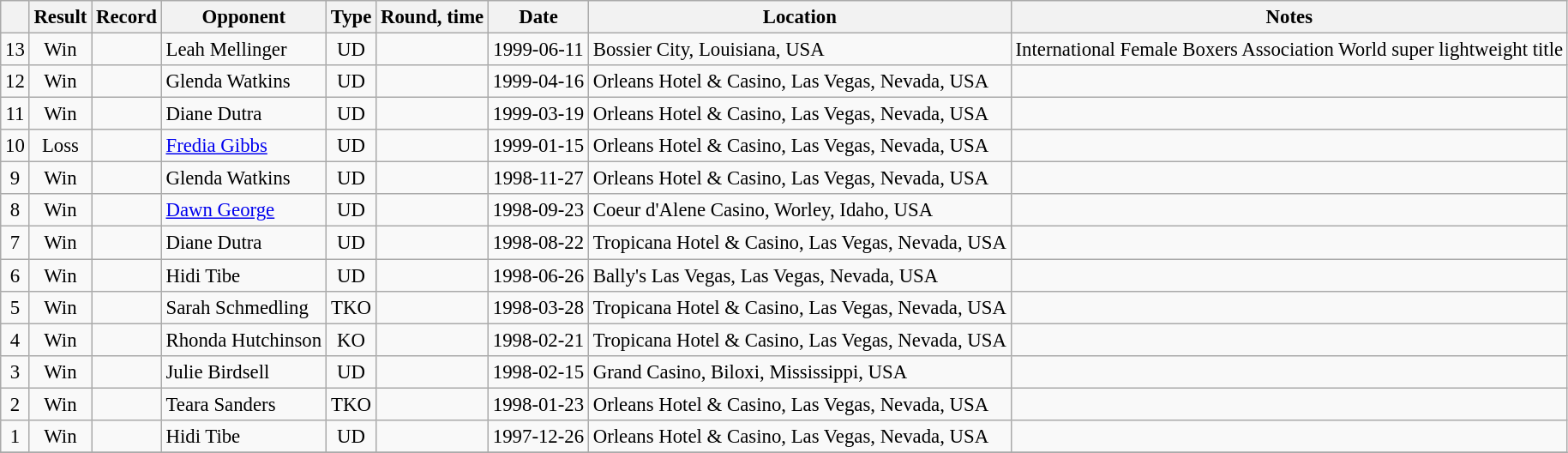<table class="wikitable" style="text-align:center; font-size:95%">
<tr>
<th></th>
<th>Result</th>
<th>Record</th>
<th>Opponent</th>
<th>Type</th>
<th>Round, time</th>
<th>Date</th>
<th>Location</th>
<th>Notes</th>
</tr>
<tr>
<td>13</td>
<td>Win</td>
<td></td>
<td style="text-align:left;">Leah Mellinger</td>
<td>UD</td>
<td></td>
<td>1999-06-11</td>
<td style="text-align:left;">Bossier City, Louisiana, USA</td>
<td style="text-align:left;">International Female Boxers Association World super lightweight title</td>
</tr>
<tr>
<td>12</td>
<td>Win</td>
<td></td>
<td style="text-align:left;">Glenda Watkins</td>
<td>UD</td>
<td></td>
<td>1999-04-16</td>
<td style="text-align:left;">Orleans Hotel & Casino, Las Vegas, Nevada, USA</td>
<td style="text-align:left;"></td>
</tr>
<tr>
<td>11</td>
<td>Win</td>
<td></td>
<td style="text-align:left;">Diane Dutra</td>
<td>UD</td>
<td></td>
<td>1999-03-19</td>
<td style="text-align:left;">Orleans Hotel & Casino, Las Vegas, Nevada, USA</td>
<td style="text-align:left;"></td>
</tr>
<tr>
<td>10</td>
<td>Loss</td>
<td></td>
<td style="text-align:left;"> <a href='#'>Fredia Gibbs</a></td>
<td>UD</td>
<td></td>
<td>1999-01-15</td>
<td style="text-align:left;">Orleans Hotel & Casino, Las Vegas, Nevada, USA</td>
<td style="text-align:left;"></td>
</tr>
<tr>
<td>9</td>
<td>Win</td>
<td></td>
<td style="text-align:left;">Glenda Watkins</td>
<td>UD</td>
<td></td>
<td>1998-11-27</td>
<td style="text-align:left;">Orleans Hotel & Casino, Las Vegas, Nevada, USA</td>
<td style="text-align:left;"></td>
</tr>
<tr>
<td>8</td>
<td>Win</td>
<td></td>
<td style="text-align:left;"> <a href='#'>Dawn George</a></td>
<td>UD</td>
<td></td>
<td>1998-09-23</td>
<td style="text-align:left;">Coeur d'Alene Casino, Worley, Idaho, USA</td>
<td style="text-align:left;"></td>
</tr>
<tr>
<td>7</td>
<td>Win</td>
<td></td>
<td style="text-align:left;"> Diane Dutra</td>
<td>UD</td>
<td></td>
<td>1998-08-22</td>
<td style="text-align:left;">Tropicana Hotel & Casino, Las Vegas, Nevada, USA</td>
<td style="text-align:left;"></td>
</tr>
<tr>
<td>6</td>
<td>Win</td>
<td></td>
<td style="text-align:left;">Hidi Tibe</td>
<td>UD</td>
<td></td>
<td>1998-06-26</td>
<td style="text-align:left;">Bally's Las Vegas, Las Vegas, Nevada, USA</td>
<td style="text-align:left;"></td>
</tr>
<tr>
<td>5</td>
<td>Win</td>
<td></td>
<td style="text-align:left;">Sarah Schmedling</td>
<td>TKO</td>
<td></td>
<td>1998-03-28</td>
<td style="text-align:left;">Tropicana Hotel & Casino, Las Vegas, Nevada, USA</td>
<td style="text-align:left;"></td>
</tr>
<tr>
<td>4</td>
<td>Win</td>
<td></td>
<td style="text-align:left;">Rhonda Hutchinson</td>
<td>KO</td>
<td></td>
<td>1998-02-21</td>
<td style="text-align:left;">Tropicana Hotel & Casino, Las Vegas, Nevada, USA</td>
<td style="text-align:left;"></td>
</tr>
<tr>
<td>3</td>
<td>Win</td>
<td></td>
<td style="text-align:left;">Julie Birdsell</td>
<td>UD</td>
<td></td>
<td>1998-02-15</td>
<td style="text-align:left;">Grand Casino, Biloxi, Mississippi, USA</td>
<td style="text-align:left;"></td>
</tr>
<tr>
<td>2</td>
<td>Win</td>
<td></td>
<td style="text-align:left;">Teara Sanders</td>
<td>TKO</td>
<td></td>
<td>1998-01-23</td>
<td style="text-align:left;">Orleans Hotel & Casino, Las Vegas, Nevada, USA</td>
<td style="text-align:left;"></td>
</tr>
<tr>
<td>1</td>
<td>Win</td>
<td></td>
<td style="text-align:left;">Hidi Tibe</td>
<td>UD</td>
<td></td>
<td>1997-12-26</td>
<td style="text-align:left;">Orleans Hotel & Casino, Las Vegas, Nevada, USA</td>
<td style="text-align:left;"></td>
</tr>
<tr>
</tr>
</table>
